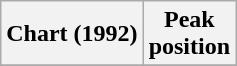<table class="wikitable plainrowheaders" style="text-align:center">
<tr>
<th scope="col">Chart (1992)</th>
<th scope="col">Peak<br>position</th>
</tr>
<tr>
</tr>
</table>
